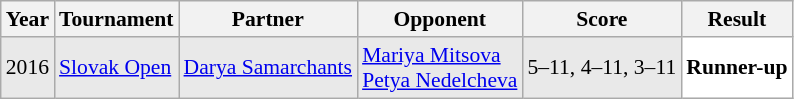<table class="sortable wikitable" style="font-size: 90%;">
<tr>
<th>Year</th>
<th>Tournament</th>
<th>Partner</th>
<th>Opponent</th>
<th>Score</th>
<th>Result</th>
</tr>
<tr style="background:#E9E9E9">
<td align="center">2016</td>
<td align="left"><a href='#'>Slovak Open</a></td>
<td align="left"> <a href='#'>Darya Samarchants</a></td>
<td align="left"> <a href='#'>Mariya Mitsova</a> <br>  <a href='#'>Petya Nedelcheva</a></td>
<td align="left">5–11, 4–11, 3–11</td>
<td style="text-align:left; background:white"> <strong>Runner-up</strong></td>
</tr>
</table>
